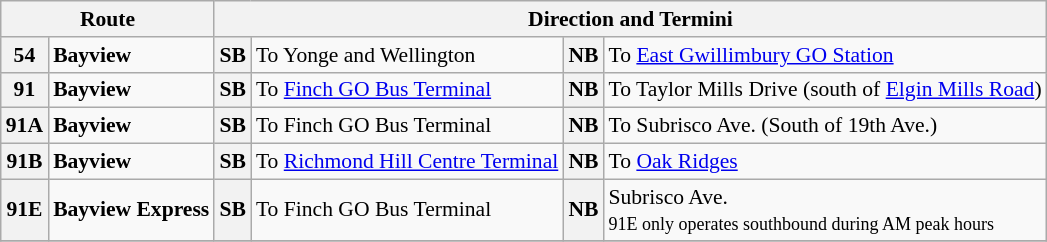<table class=wikitable style="font-size: 90%;">
<tr>
<th colspan=2>Route</th>
<th colspan=4>Direction and Termini</th>
</tr>
<tr>
<th style="align="center" valign=center><div><strong>54</strong></div></th>
<td><strong>Bayview</strong></td>
<th>SB</th>
<td>To Yonge and Wellington</td>
<th>NB</th>
<td>To <a href='#'>East Gwillimbury GO Station</a></td>
</tr>
<tr>
<th style="align="center" valign=center><div><strong>91</strong></div></th>
<td><strong>Bayview</strong></td>
<th>SB</th>
<td>To <a href='#'>Finch GO Bus Terminal</a></td>
<th>NB</th>
<td>To Taylor Mills Drive (south of <a href='#'>Elgin Mills Road</a>)</td>
</tr>
<tr>
<th style="background:#; color:black" align="center" valign=center><div><strong>91A</strong></div></th>
<td><strong>Bayview</strong></td>
<th>SB</th>
<td>To Finch GO Bus Terminal</td>
<th>NB</th>
<td>To Subrisco Ave. (South of 19th Ave.)</td>
</tr>
<tr>
<th style="background:#; color:black" align="center" valign=center><div><strong>91B</strong></div></th>
<td><strong>Bayview</strong></td>
<th>SB</th>
<td>To <a href='#'>Richmond Hill Centre Terminal</a></td>
<th>NB</th>
<td>To <a href='#'>Oak Ridges</a></td>
</tr>
<tr>
<th style="background:#; color:black" align="center" valign=center><div><strong>91E</strong></div></th>
<td><strong>Bayview Express</strong></td>
<th>SB</th>
<td>To Finch GO Bus Terminal</td>
<th>NB</th>
<td>Subrisco Ave.<small><br>91E only operates southbound during AM peak hours</small></td>
</tr>
<tr>
</tr>
</table>
